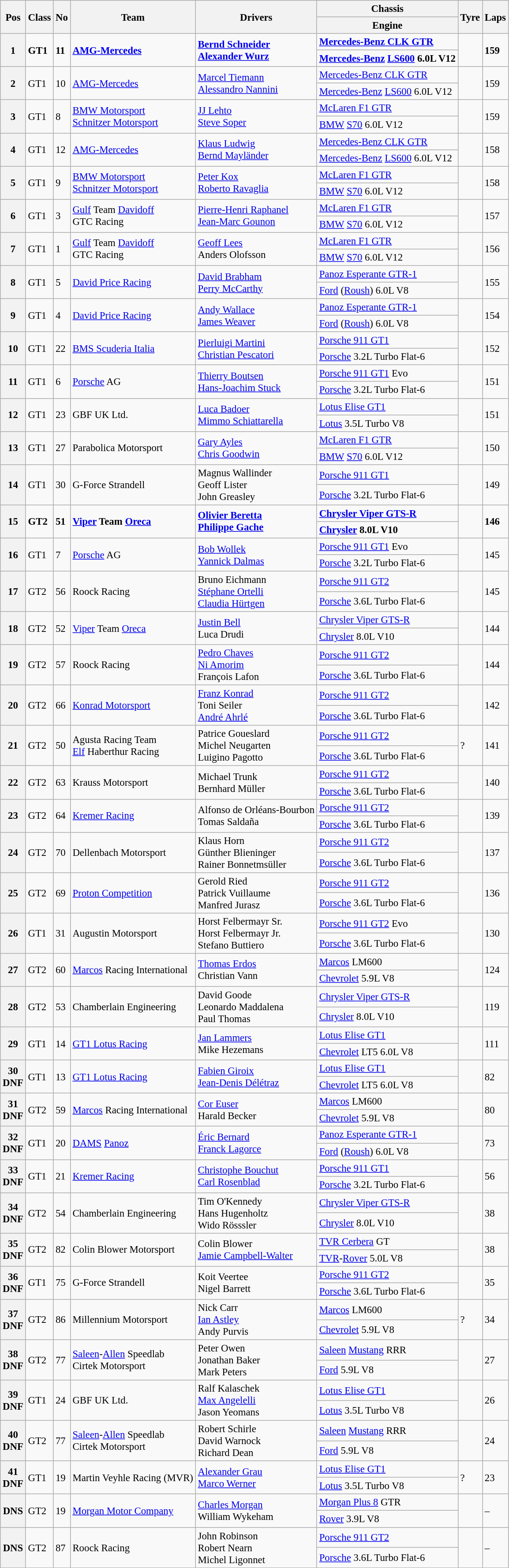<table class="wikitable" style="font-size: 95%;">
<tr>
<th rowspan=2>Pos</th>
<th rowspan=2>Class</th>
<th rowspan=2>No</th>
<th rowspan=2>Team</th>
<th rowspan=2>Drivers</th>
<th>Chassis</th>
<th rowspan=2>Tyre</th>
<th rowspan=2>Laps</th>
</tr>
<tr>
<th>Engine</th>
</tr>
<tr style="font-weight:bold">
<th rowspan=2>1</th>
<td rowspan=2>GT1</td>
<td rowspan=2>11</td>
<td rowspan=2> <a href='#'>AMG-Mercedes</a></td>
<td rowspan=2> <a href='#'>Bernd Schneider</a><br> <a href='#'>Alexander Wurz</a></td>
<td><a href='#'>Mercedes-Benz CLK GTR</a></td>
<td rowspan=2></td>
<td rowspan=2>159</td>
</tr>
<tr style="font-weight:bold">
<td><a href='#'>Mercedes-Benz</a> <a href='#'>LS600</a> 6.0L V12</td>
</tr>
<tr>
<th rowspan=2>2</th>
<td rowspan=2>GT1</td>
<td rowspan=2>10</td>
<td rowspan=2> <a href='#'>AMG-Mercedes</a></td>
<td rowspan=2> <a href='#'>Marcel Tiemann</a><br> <a href='#'>Alessandro Nannini</a></td>
<td><a href='#'>Mercedes-Benz CLK GTR</a></td>
<td rowspan=2></td>
<td rowspan=2>159</td>
</tr>
<tr>
<td><a href='#'>Mercedes-Benz</a> <a href='#'>LS600</a> 6.0L V12</td>
</tr>
<tr>
<th rowspan=2>3</th>
<td rowspan=2>GT1</td>
<td rowspan=2>8</td>
<td rowspan=2> <a href='#'>BMW Motorsport</a><br> <a href='#'>Schnitzer Motorsport</a></td>
<td rowspan=2> <a href='#'>JJ Lehto</a><br> <a href='#'>Steve Soper</a></td>
<td><a href='#'>McLaren F1 GTR</a></td>
<td rowspan=2></td>
<td rowspan=2>159</td>
</tr>
<tr>
<td><a href='#'>BMW</a> <a href='#'>S70</a> 6.0L V12</td>
</tr>
<tr>
<th rowspan=2>4</th>
<td rowspan=2>GT1</td>
<td rowspan=2>12</td>
<td rowspan=2> <a href='#'>AMG-Mercedes</a></td>
<td rowspan=2> <a href='#'>Klaus Ludwig</a><br> <a href='#'>Bernd Mayländer</a></td>
<td><a href='#'>Mercedes-Benz CLK GTR</a></td>
<td rowspan=2></td>
<td rowspan=2>158</td>
</tr>
<tr>
<td><a href='#'>Mercedes-Benz</a> <a href='#'>LS600</a> 6.0L V12</td>
</tr>
<tr>
<th rowspan=2>5</th>
<td rowspan=2>GT1</td>
<td rowspan=2>9</td>
<td rowspan=2> <a href='#'>BMW Motorsport</a><br> <a href='#'>Schnitzer Motorsport</a></td>
<td rowspan=2> <a href='#'>Peter Kox</a><br> <a href='#'>Roberto Ravaglia</a></td>
<td><a href='#'>McLaren F1 GTR</a></td>
<td rowspan=2></td>
<td rowspan=2>158</td>
</tr>
<tr>
<td><a href='#'>BMW</a> <a href='#'>S70</a> 6.0L V12</td>
</tr>
<tr>
<th rowspan=2>6</th>
<td rowspan=2>GT1</td>
<td rowspan=2>3</td>
<td rowspan=2> <a href='#'>Gulf</a> Team <a href='#'>Davidoff</a><br> GTC Racing</td>
<td rowspan=2> <a href='#'>Pierre-Henri Raphanel</a><br> <a href='#'>Jean-Marc Gounon</a></td>
<td><a href='#'>McLaren F1 GTR</a></td>
<td rowspan=2></td>
<td rowspan=2>157</td>
</tr>
<tr>
<td><a href='#'>BMW</a> <a href='#'>S70</a> 6.0L V12</td>
</tr>
<tr>
<th rowspan=2>7</th>
<td rowspan=2>GT1</td>
<td rowspan=2>1</td>
<td rowspan=2> <a href='#'>Gulf</a> Team <a href='#'>Davidoff</a><br> GTC Racing</td>
<td rowspan=2> <a href='#'>Geoff Lees</a><br> Anders Olofsson</td>
<td><a href='#'>McLaren F1 GTR</a></td>
<td rowspan=2></td>
<td rowspan=2>156</td>
</tr>
<tr>
<td><a href='#'>BMW</a> <a href='#'>S70</a> 6.0L V12</td>
</tr>
<tr>
<th rowspan=2>8</th>
<td rowspan=2>GT1</td>
<td rowspan=2>5</td>
<td rowspan=2> <a href='#'>David Price Racing</a></td>
<td rowspan=2> <a href='#'>David Brabham</a><br> <a href='#'>Perry McCarthy</a></td>
<td><a href='#'>Panoz Esperante GTR-1</a></td>
<td rowspan=2></td>
<td rowspan=2>155</td>
</tr>
<tr>
<td><a href='#'>Ford</a> (<a href='#'>Roush</a>) 6.0L V8</td>
</tr>
<tr>
<th rowspan=2>9</th>
<td rowspan=2>GT1</td>
<td rowspan=2>4</td>
<td rowspan=2> <a href='#'>David Price Racing</a></td>
<td rowspan=2> <a href='#'>Andy Wallace</a><br> <a href='#'>James Weaver</a></td>
<td><a href='#'>Panoz Esperante GTR-1</a></td>
<td rowspan=2></td>
<td rowspan=2>154</td>
</tr>
<tr>
<td><a href='#'>Ford</a> (<a href='#'>Roush</a>) 6.0L V8</td>
</tr>
<tr>
<th rowspan=2>10</th>
<td rowspan=2>GT1</td>
<td rowspan=2>22</td>
<td rowspan=2> <a href='#'>BMS Scuderia Italia</a></td>
<td rowspan=2> <a href='#'>Pierluigi Martini</a><br> <a href='#'>Christian Pescatori</a></td>
<td><a href='#'>Porsche 911 GT1</a></td>
<td rowspan=2></td>
<td rowspan=2>152</td>
</tr>
<tr>
<td><a href='#'>Porsche</a> 3.2L Turbo Flat-6</td>
</tr>
<tr>
<th rowspan=2>11</th>
<td rowspan=2>GT1</td>
<td rowspan=2>6</td>
<td rowspan=2> <a href='#'>Porsche</a> AG</td>
<td rowspan=2> <a href='#'>Thierry Boutsen</a><br> <a href='#'>Hans-Joachim Stuck</a></td>
<td><a href='#'>Porsche 911 GT1</a> Evo</td>
<td rowspan=2></td>
<td rowspan=2>151</td>
</tr>
<tr>
<td><a href='#'>Porsche</a> 3.2L Turbo Flat-6</td>
</tr>
<tr>
<th rowspan=2>12</th>
<td rowspan=2>GT1</td>
<td rowspan=2>23</td>
<td rowspan=2> GBF UK Ltd.</td>
<td rowspan=2> <a href='#'>Luca Badoer</a><br> <a href='#'>Mimmo Schiattarella</a></td>
<td><a href='#'>Lotus Elise GT1</a></td>
<td rowspan=2></td>
<td rowspan=2>151</td>
</tr>
<tr>
<td><a href='#'>Lotus</a> 3.5L Turbo V8</td>
</tr>
<tr>
<th rowspan=2>13</th>
<td rowspan=2>GT1</td>
<td rowspan=2>27</td>
<td rowspan=2> Parabolica Motorsport</td>
<td rowspan=2> <a href='#'>Gary Ayles</a><br> <a href='#'>Chris Goodwin</a></td>
<td><a href='#'>McLaren F1 GTR</a></td>
<td rowspan=2></td>
<td rowspan=2>150</td>
</tr>
<tr>
<td><a href='#'>BMW</a> <a href='#'>S70</a> 6.0L V12</td>
</tr>
<tr>
<th rowspan=2>14</th>
<td rowspan=2>GT1</td>
<td rowspan=2>30</td>
<td rowspan=2> G-Force Strandell</td>
<td rowspan=2> Magnus Wallinder<br> Geoff Lister<br> John Greasley</td>
<td><a href='#'>Porsche 911 GT1</a></td>
<td rowspan=2></td>
<td rowspan=2>149</td>
</tr>
<tr>
<td><a href='#'>Porsche</a> 3.2L Turbo Flat-6</td>
</tr>
<tr style="font-weight:bold">
<th rowspan=2>15</th>
<td rowspan=2>GT2</td>
<td rowspan=2>51</td>
<td rowspan=2> <a href='#'>Viper</a> Team <a href='#'>Oreca</a></td>
<td rowspan=2> <a href='#'>Olivier Beretta</a><br> <a href='#'>Philippe Gache</a></td>
<td><a href='#'>Chrysler Viper GTS-R</a></td>
<td rowspan=2></td>
<td rowspan=2>146</td>
</tr>
<tr style="font-weight:bold">
<td><a href='#'>Chrysler</a> 8.0L V10</td>
</tr>
<tr>
<th rowspan=2>16</th>
<td rowspan=2>GT1</td>
<td rowspan=2>7</td>
<td rowspan=2> <a href='#'>Porsche</a> AG</td>
<td rowspan=2> <a href='#'>Bob Wollek</a><br> <a href='#'>Yannick Dalmas</a></td>
<td><a href='#'>Porsche 911 GT1</a> Evo</td>
<td rowspan=2></td>
<td rowspan=2>145</td>
</tr>
<tr>
<td><a href='#'>Porsche</a> 3.2L Turbo Flat-6</td>
</tr>
<tr>
<th rowspan=2>17</th>
<td rowspan=2>GT2</td>
<td rowspan=2>56</td>
<td rowspan=2> Roock Racing</td>
<td rowspan=2> Bruno Eichmann<br> <a href='#'>Stéphane Ortelli</a><br> <a href='#'>Claudia Hürtgen</a></td>
<td><a href='#'>Porsche 911 GT2</a></td>
<td rowspan=2></td>
<td rowspan=2>145</td>
</tr>
<tr>
<td><a href='#'>Porsche</a> 3.6L Turbo Flat-6</td>
</tr>
<tr>
<th rowspan=2>18</th>
<td rowspan=2>GT2</td>
<td rowspan=2>52</td>
<td rowspan=2> <a href='#'>Viper</a> Team <a href='#'>Oreca</a></td>
<td rowspan=2> <a href='#'>Justin Bell</a><br> Luca Drudi</td>
<td><a href='#'>Chrysler Viper GTS-R</a></td>
<td rowspan=2></td>
<td rowspan=2>144</td>
</tr>
<tr>
<td><a href='#'>Chrysler</a> 8.0L V10</td>
</tr>
<tr>
<th rowspan=2>19</th>
<td rowspan=2>GT2</td>
<td rowspan=2>57</td>
<td rowspan=2> Roock Racing</td>
<td rowspan=2> <a href='#'>Pedro Chaves</a><br> <a href='#'>Ni Amorim</a><br> François Lafon</td>
<td><a href='#'>Porsche 911 GT2</a></td>
<td rowspan=2></td>
<td rowspan=2>144</td>
</tr>
<tr>
<td><a href='#'>Porsche</a> 3.6L Turbo Flat-6</td>
</tr>
<tr>
<th rowspan=2>20</th>
<td rowspan=2>GT2</td>
<td rowspan=2>66</td>
<td rowspan=2> <a href='#'>Konrad Motorsport</a></td>
<td rowspan=2> <a href='#'>Franz Konrad</a><br> Toni Seiler<br> <a href='#'>André Ahrlé</a></td>
<td><a href='#'>Porsche 911 GT2</a></td>
<td rowspan=2></td>
<td rowspan=2>142</td>
</tr>
<tr>
<td><a href='#'>Porsche</a> 3.6L Turbo Flat-6</td>
</tr>
<tr>
<th rowspan=2>21</th>
<td rowspan=2>GT2</td>
<td rowspan=2>50</td>
<td rowspan=2> Agusta Racing Team<br> <a href='#'>Elf</a> Haberthur Racing</td>
<td rowspan=2> Patrice Goueslard<br> Michel Neugarten<br> Luigino Pagotto</td>
<td><a href='#'>Porsche 911 GT2</a></td>
<td rowspan=2>?</td>
<td rowspan=2>141</td>
</tr>
<tr>
<td><a href='#'>Porsche</a> 3.6L Turbo Flat-6</td>
</tr>
<tr>
<th rowspan=2>22</th>
<td rowspan=2>GT2</td>
<td rowspan=2>63</td>
<td rowspan=2> Krauss Motorsport</td>
<td rowspan=2> Michael Trunk<br> Bernhard Müller</td>
<td><a href='#'>Porsche 911 GT2</a></td>
<td rowspan=2></td>
<td rowspan=2>140</td>
</tr>
<tr>
<td><a href='#'>Porsche</a> 3.6L Turbo Flat-6</td>
</tr>
<tr>
<th rowspan=2>23</th>
<td rowspan=2>GT2</td>
<td rowspan=2>64</td>
<td rowspan=2> <a href='#'>Kremer Racing</a></td>
<td rowspan=2> Alfonso de Orléans-Bourbon<br> Tomas Saldaña</td>
<td><a href='#'>Porsche 911 GT2</a></td>
<td rowspan=2></td>
<td rowspan=2>139</td>
</tr>
<tr>
<td><a href='#'>Porsche</a> 3.6L Turbo Flat-6</td>
</tr>
<tr>
<th rowspan=2>24</th>
<td rowspan=2>GT2</td>
<td rowspan=2>70</td>
<td rowspan=2> Dellenbach Motorsport</td>
<td rowspan=2> Klaus Horn<br> Günther Blieninger<br> Rainer Bonnetmsüller</td>
<td><a href='#'>Porsche 911 GT2</a></td>
<td rowspan=2></td>
<td rowspan=2>137</td>
</tr>
<tr>
<td><a href='#'>Porsche</a> 3.6L Turbo Flat-6</td>
</tr>
<tr>
<th rowspan=2>25</th>
<td rowspan=2>GT2</td>
<td rowspan=2>69</td>
<td rowspan=2> <a href='#'>Proton Competition</a></td>
<td rowspan=2> Gerold Ried<br> Patrick Vuillaume<br> Manfred Jurasz</td>
<td><a href='#'>Porsche 911 GT2</a></td>
<td rowspan=2></td>
<td rowspan=2>136</td>
</tr>
<tr>
<td><a href='#'>Porsche</a> 3.6L Turbo Flat-6</td>
</tr>
<tr>
<th rowspan=2>26</th>
<td rowspan=2>GT1</td>
<td rowspan=2>31</td>
<td rowspan=2> Augustin Motorsport</td>
<td rowspan=2> Horst Felbermayr Sr.<br> Horst Felbermayr Jr.<br> Stefano Buttiero</td>
<td><a href='#'>Porsche 911 GT2</a> Evo</td>
<td rowspan=2></td>
<td rowspan=2>130</td>
</tr>
<tr>
<td><a href='#'>Porsche</a> 3.6L Turbo Flat-6</td>
</tr>
<tr>
<th rowspan=2>27</th>
<td rowspan=2>GT2</td>
<td rowspan=2>60</td>
<td rowspan=2> <a href='#'>Marcos</a> Racing International</td>
<td rowspan=2> <a href='#'>Thomas Erdos</a><br> Christian Vann</td>
<td><a href='#'>Marcos</a> LM600</td>
<td rowspan=2></td>
<td rowspan=2>124</td>
</tr>
<tr>
<td><a href='#'>Chevrolet</a> 5.9L V8</td>
</tr>
<tr>
<th rowspan=2>28</th>
<td rowspan=2>GT2</td>
<td rowspan=2>53</td>
<td rowspan=2> Chamberlain Engineering</td>
<td rowspan=2> David Goode<br> Leonardo Maddalena<br> Paul Thomas</td>
<td><a href='#'>Chrysler Viper GTS-R</a></td>
<td rowspan=2></td>
<td rowspan=2>119</td>
</tr>
<tr>
<td><a href='#'>Chrysler</a> 8.0L V10</td>
</tr>
<tr>
<th rowspan=2>29</th>
<td rowspan=2>GT1</td>
<td rowspan=2>14</td>
<td rowspan=2> <a href='#'>GT1 Lotus Racing</a></td>
<td rowspan=2> <a href='#'>Jan Lammers</a><br> Mike Hezemans</td>
<td><a href='#'>Lotus Elise GT1</a></td>
<td rowspan=2></td>
<td rowspan=2>111</td>
</tr>
<tr>
<td><a href='#'>Chevrolet</a> LT5 6.0L V8</td>
</tr>
<tr>
<th rowspan=2>30<br>DNF</th>
<td rowspan=2>GT1</td>
<td rowspan=2>13</td>
<td rowspan=2> <a href='#'>GT1 Lotus Racing</a></td>
<td rowspan=2> <a href='#'>Fabien Giroix</a><br> <a href='#'>Jean-Denis Délétraz</a></td>
<td><a href='#'>Lotus Elise GT1</a></td>
<td rowspan=2></td>
<td rowspan=2>82</td>
</tr>
<tr>
<td><a href='#'>Chevrolet</a> LT5 6.0L V8</td>
</tr>
<tr>
<th rowspan=2>31<br>DNF</th>
<td rowspan=2>GT2</td>
<td rowspan=2>59</td>
<td rowspan=2> <a href='#'>Marcos</a> Racing International</td>
<td rowspan=2> <a href='#'>Cor Euser</a><br> Harald Becker</td>
<td><a href='#'>Marcos</a> LM600</td>
<td rowspan=2></td>
<td rowspan=2>80</td>
</tr>
<tr>
<td><a href='#'>Chevrolet</a> 5.9L V8</td>
</tr>
<tr>
<th rowspan=2>32<br>DNF</th>
<td rowspan=2>GT1</td>
<td rowspan=2>20</td>
<td rowspan=2> <a href='#'>DAMS</a> <a href='#'>Panoz</a></td>
<td rowspan=2> <a href='#'>Éric Bernard</a><br> <a href='#'>Franck Lagorce</a></td>
<td><a href='#'>Panoz Esperante GTR-1</a></td>
<td rowspan=2></td>
<td rowspan=2>73</td>
</tr>
<tr>
<td><a href='#'>Ford</a> (<a href='#'>Roush</a>) 6.0L V8</td>
</tr>
<tr>
<th rowspan=2>33<br>DNF</th>
<td rowspan=2>GT1</td>
<td rowspan=2>21</td>
<td rowspan=2> <a href='#'>Kremer Racing</a></td>
<td rowspan=2> <a href='#'>Christophe Bouchut</a><br> <a href='#'>Carl Rosenblad</a></td>
<td><a href='#'>Porsche 911 GT1</a></td>
<td rowspan=2></td>
<td rowspan=2>56</td>
</tr>
<tr>
<td><a href='#'>Porsche</a> 3.2L Turbo Flat-6</td>
</tr>
<tr>
<th rowspan=2>34<br>DNF</th>
<td rowspan=2>GT2</td>
<td rowspan=2>54</td>
<td rowspan=2> Chamberlain Engineering</td>
<td rowspan=2> Tim O'Kennedy<br> Hans Hugenholtz<br> Wido Rösssler</td>
<td><a href='#'>Chrysler Viper GTS-R</a></td>
<td rowspan=2></td>
<td rowspan=2>38</td>
</tr>
<tr>
<td><a href='#'>Chrysler</a> 8.0L V10</td>
</tr>
<tr>
<th rowspan=2>35<br>DNF</th>
<td rowspan=2>GT2</td>
<td rowspan=2>82</td>
<td rowspan=2> Colin Blower Motorsport</td>
<td rowspan=2> Colin Blower<br> <a href='#'>Jamie Campbell-Walter</a></td>
<td><a href='#'>TVR Cerbera</a> GT</td>
<td rowspan=2></td>
<td rowspan=2>38</td>
</tr>
<tr>
<td><a href='#'>TVR</a>-<a href='#'>Rover</a> 5.0L V8</td>
</tr>
<tr>
<th rowspan=2>36<br>DNF</th>
<td rowspan=2>GT1</td>
<td rowspan=2>75</td>
<td rowspan=2> G-Force Strandell</td>
<td rowspan=2> Koit Veertee<br> Nigel Barrett</td>
<td><a href='#'>Porsche 911 GT2</a></td>
<td rowspan=2></td>
<td rowspan=2>35</td>
</tr>
<tr>
<td><a href='#'>Porsche</a> 3.6L Turbo Flat-6</td>
</tr>
<tr>
<th rowspan=2>37<br>DNF</th>
<td rowspan=2>GT2</td>
<td rowspan=2>86</td>
<td rowspan=2> Millennium Motorsport</td>
<td rowspan=2> Nick Carr<br> <a href='#'>Ian Astley</a><br>  Andy Purvis</td>
<td><a href='#'>Marcos</a> LM600</td>
<td rowspan=2>?</td>
<td rowspan=2>34</td>
</tr>
<tr>
<td><a href='#'>Chevrolet</a> 5.9L V8</td>
</tr>
<tr>
<th rowspan=2>38<br>DNF</th>
<td rowspan=2>GT2</td>
<td rowspan=2>77</td>
<td rowspan=2> <a href='#'>Saleen</a>-<a href='#'>Allen</a> Speedlab<br>  Cirtek Motorsport</td>
<td rowspan=2> Peter Owen<br> Jonathan Baker<br> Mark Peters</td>
<td><a href='#'>Saleen</a> <a href='#'>Mustang</a> RRR</td>
<td rowspan=2></td>
<td rowspan=2>27</td>
</tr>
<tr>
<td><a href='#'>Ford</a> 5.9L V8</td>
</tr>
<tr>
<th rowspan=2>39<br>DNF</th>
<td rowspan=2>GT1</td>
<td rowspan=2>24</td>
<td rowspan=2> GBF UK Ltd.</td>
<td rowspan=2> Ralf Kalaschek<br> <a href='#'>Max Angelelli</a><br>  Jason Yeomans</td>
<td><a href='#'>Lotus Elise GT1</a></td>
<td rowspan=2></td>
<td rowspan=2>26</td>
</tr>
<tr>
<td><a href='#'>Lotus</a> 3.5L Turbo V8</td>
</tr>
<tr>
<th rowspan=2>40<br>DNF</th>
<td rowspan=2>GT2</td>
<td rowspan=2>77</td>
<td rowspan=2> <a href='#'>Saleen</a>-<a href='#'>Allen</a> Speedlab<br>  Cirtek Motorsport</td>
<td rowspan=2> Robert Schirle<br> David Warnock<br> Richard Dean</td>
<td><a href='#'>Saleen</a> <a href='#'>Mustang</a> RRR</td>
<td rowspan=2></td>
<td rowspan=2>24</td>
</tr>
<tr>
<td><a href='#'>Ford</a> 5.9L V8</td>
</tr>
<tr>
<th rowspan=2>41<br>DNF</th>
<td rowspan=2>GT1</td>
<td rowspan=2>19</td>
<td rowspan=2> Martin Veyhle Racing (MVR)</td>
<td rowspan=2> <a href='#'>Alexander Grau</a><br>  <a href='#'>Marco Werner</a></td>
<td><a href='#'>Lotus Elise GT1</a></td>
<td rowspan=2>?</td>
<td rowspan=2>23</td>
</tr>
<tr>
<td><a href='#'>Lotus</a> 3.5L Turbo V8</td>
</tr>
<tr>
<th rowspan=2>DNS</th>
<td rowspan=2>GT2</td>
<td rowspan=2>19</td>
<td rowspan=2> <a href='#'>Morgan Motor Company</a></td>
<td rowspan=2> <a href='#'>Charles Morgan</a><br> William Wykeham</td>
<td><a href='#'>Morgan Plus 8</a> GTR</td>
<td rowspan=2></td>
<td rowspan=2>–</td>
</tr>
<tr>
<td><a href='#'>Rover</a> 3.9L V8</td>
</tr>
<tr>
<th rowspan=2>DNS</th>
<td rowspan=2>GT2</td>
<td rowspan=2>87</td>
<td rowspan=2> Roock Racing</td>
<td rowspan=2> John Robinson<br> Robert Nearn<br> Michel Ligonnet</td>
<td><a href='#'>Porsche 911 GT2</a></td>
<td rowspan=2></td>
<td rowspan=2>–</td>
</tr>
<tr>
<td><a href='#'>Porsche</a> 3.6L Turbo Flat-6</td>
</tr>
</table>
